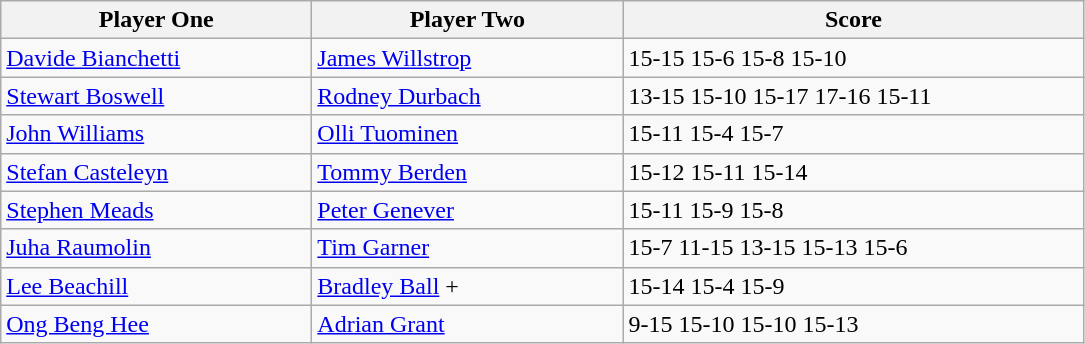<table class="wikitable">
<tr>
<th width=200>Player One</th>
<th width=200>Player Two</th>
<th width=300>Score</th>
</tr>
<tr>
<td> <a href='#'>Davide Bianchetti</a></td>
<td>	<a href='#'>James Willstrop</a></td>
<td>15-15 15-6 15-8 15-10</td>
</tr>
<tr>
<td> <a href='#'>Stewart Boswell</a></td>
<td>	<a href='#'>Rodney Durbach</a></td>
<td>13-15 15-10 15-17 17-16 15-11</td>
</tr>
<tr>
<td> <a href='#'>John Williams</a></td>
<td>	<a href='#'>Olli Tuominen</a></td>
<td>15-11 15-4 15-7</td>
</tr>
<tr>
<td> <a href='#'>Stefan Casteleyn</a></td>
<td>	<a href='#'>Tommy Berden</a></td>
<td>15-12 15-11 15-14</td>
</tr>
<tr>
<td> <a href='#'>Stephen Meads</a></td>
<td>	<a href='#'>Peter Genever</a></td>
<td>15-11 15-9 15-8</td>
</tr>
<tr>
<td> <a href='#'>Juha Raumolin</a></td>
<td> <a href='#'>Tim Garner</a></td>
<td>15-7 11-15 13-15 15-13 15-6</td>
</tr>
<tr>
<td> <a href='#'>Lee Beachill</a></td>
<td>	<a href='#'>Bradley Ball</a> +</td>
<td>15-14 15-4 15-9</td>
</tr>
<tr>
<td> <a href='#'>Ong Beng Hee</a></td>
<td>	<a href='#'>Adrian Grant</a></td>
<td>9-15 15-10 15-10 15-13</td>
</tr>
</table>
